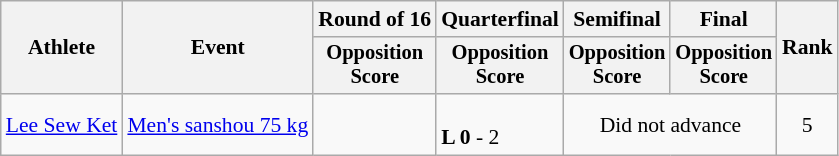<table class=wikitable style="text-align:left; font-size:90%">
<tr>
<th rowspan=2>Athlete</th>
<th rowspan=2>Event</th>
<th>Round of 16</th>
<th>Quarterfinal</th>
<th>Semifinal</th>
<th>Final</th>
<th rowspan=2>Rank</th>
</tr>
<tr style="font-size:95%">
<th>Opposition<br>Score</th>
<th>Opposition<br>Score</th>
<th>Opposition<br>Score</th>
<th>Opposition<br>Score</th>
</tr>
<tr>
<td><a href='#'>Lee Sew Ket</a></td>
<td><a href='#'>Men's sanshou 75 kg</a></td>
<td></td>
<td><br><strong>L 0</strong> - 2</td>
<td align=center colspan=2>Did not advance</td>
<td align=center>5</td>
</tr>
</table>
